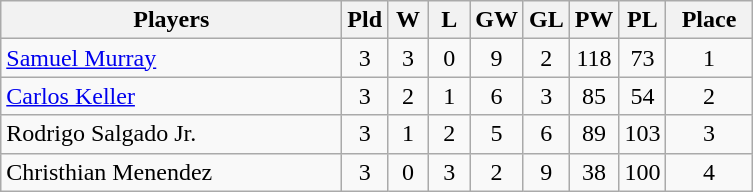<table class=wikitable style="text-align:center">
<tr>
<th width=220>Players</th>
<th width=20>Pld</th>
<th width=20>W</th>
<th width=20>L</th>
<th width=20>GW</th>
<th width=20>GL</th>
<th width=20>PW</th>
<th width=20>PL</th>
<th width=50>Place</th>
</tr>
<tr>
<td align=left> <a href='#'>Samuel Murray</a></td>
<td>3</td>
<td>3</td>
<td>0</td>
<td>9</td>
<td>2</td>
<td>118</td>
<td>73</td>
<td>1</td>
</tr>
<tr>
<td align=left> <a href='#'>Carlos Keller</a></td>
<td>3</td>
<td>2</td>
<td>1</td>
<td>6</td>
<td>3</td>
<td>85</td>
<td>54</td>
<td>2</td>
</tr>
<tr>
<td align=left> Rodrigo Salgado Jr.</td>
<td>3</td>
<td>1</td>
<td>2</td>
<td>5</td>
<td>6</td>
<td>89</td>
<td>103</td>
<td>3</td>
</tr>
<tr>
<td align=left> Christhian Menendez</td>
<td>3</td>
<td>0</td>
<td>3</td>
<td>2</td>
<td>9</td>
<td>38</td>
<td>100</td>
<td>4</td>
</tr>
</table>
